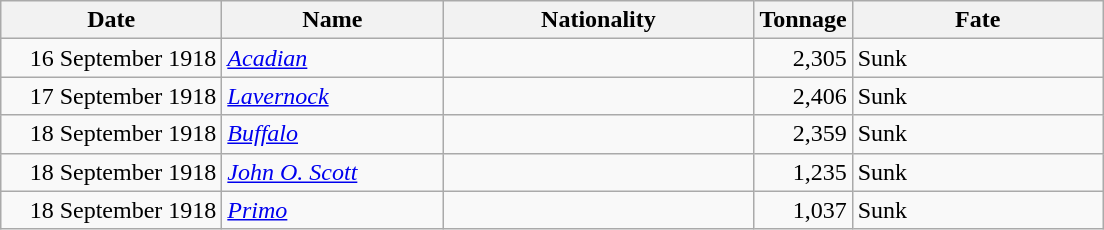<table class="wikitable sortable">
<tr>
<th width="140px">Date</th>
<th width="140px">Name</th>
<th width="200px">Nationality</th>
<th width="25px">Tonnage</th>
<th width="160px">Fate</th>
</tr>
<tr>
<td align="right">16 September 1918</td>
<td align="left"><a href='#'><em>Acadian</em></a></td>
<td align="left"></td>
<td align="right">2,305</td>
<td align="left">Sunk</td>
</tr>
<tr>
<td align="right">17 September 1918</td>
<td align="left"><a href='#'><em>Lavernock</em></a></td>
<td align="left"></td>
<td align="right">2,406</td>
<td align="left">Sunk</td>
</tr>
<tr>
<td align="right">18 September 1918</td>
<td align="left"><a href='#'><em>Buffalo</em></a></td>
<td align="left"></td>
<td align="right">2,359</td>
<td align="left">Sunk</td>
</tr>
<tr>
<td align="right">18 September 1918</td>
<td align="left"><a href='#'><em>John O. Scott</em></a></td>
<td align="left"></td>
<td align="right">1,235</td>
<td align="left">Sunk</td>
</tr>
<tr>
<td align="right">18 September 1918</td>
<td align="left"><a href='#'><em>Primo</em></a></td>
<td align="left"></td>
<td align="right">1,037</td>
<td align="left">Sunk</td>
</tr>
</table>
